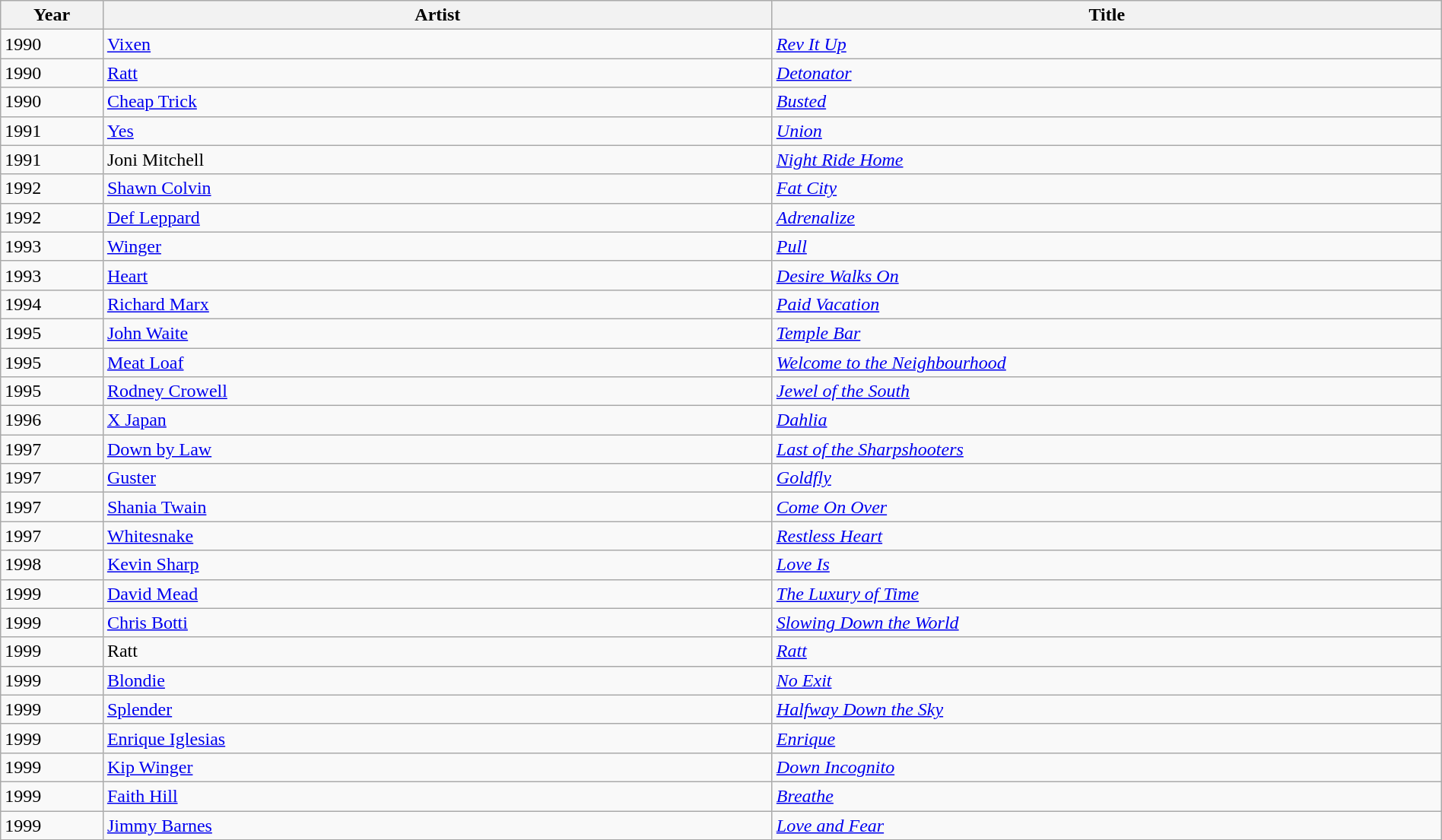<table class="wikitable sortable" style="width:100%;">
<tr>
<th style="width:30px;">Year</th>
<th style="width:250px;">Artist</th>
<th style="width:250px;">Title</th>
</tr>
<tr>
<td>1990</td>
<td><a href='#'>Vixen</a></td>
<td><em><a href='#'>Rev It Up</a></em></td>
</tr>
<tr>
<td>1990</td>
<td><a href='#'>Ratt</a></td>
<td><em><a href='#'>Detonator</a></em></td>
</tr>
<tr>
<td>1990</td>
<td><a href='#'>Cheap Trick</a></td>
<td><em><a href='#'>Busted</a></em></td>
</tr>
<tr>
<td>1991</td>
<td><a href='#'>Yes</a></td>
<td><em><a href='#'>Union</a></em></td>
</tr>
<tr>
<td>1991</td>
<td>Joni Mitchell</td>
<td><em><a href='#'>Night Ride Home</a></em></td>
</tr>
<tr>
<td>1992</td>
<td><a href='#'>Shawn Colvin</a></td>
<td><em><a href='#'>Fat City</a></em></td>
</tr>
<tr>
<td>1992</td>
<td><a href='#'>Def Leppard</a></td>
<td><em><a href='#'>Adrenalize</a></em></td>
</tr>
<tr>
<td>1993</td>
<td><a href='#'>Winger</a></td>
<td><em><a href='#'>Pull</a></em></td>
</tr>
<tr>
<td>1993</td>
<td><a href='#'>Heart</a></td>
<td><em><a href='#'>Desire Walks On</a></em></td>
</tr>
<tr>
<td>1994</td>
<td><a href='#'>Richard Marx</a></td>
<td><em><a href='#'>Paid Vacation</a></em></td>
</tr>
<tr>
<td>1995</td>
<td><a href='#'>John Waite</a></td>
<td><em><a href='#'>Temple Bar</a></em></td>
</tr>
<tr>
<td>1995</td>
<td><a href='#'>Meat Loaf</a></td>
<td><em><a href='#'>Welcome to the Neighbourhood</a></em></td>
</tr>
<tr>
<td>1995</td>
<td><a href='#'>Rodney Crowell</a></td>
<td><em><a href='#'>Jewel of the South</a></em></td>
</tr>
<tr>
<td>1996</td>
<td><a href='#'>X Japan</a></td>
<td><em><a href='#'>Dahlia</a></em></td>
</tr>
<tr>
<td>1997</td>
<td><a href='#'>Down by Law</a></td>
<td><em><a href='#'>Last of the Sharpshooters</a></em></td>
</tr>
<tr>
<td>1997</td>
<td><a href='#'>Guster</a></td>
<td><em><a href='#'>Goldfly</a></em></td>
</tr>
<tr>
<td>1997</td>
<td><a href='#'>Shania Twain</a></td>
<td><em><a href='#'>Come On Over</a></em></td>
</tr>
<tr>
<td>1997</td>
<td><a href='#'>Whitesnake</a></td>
<td><em><a href='#'>Restless Heart</a></em></td>
</tr>
<tr>
<td>1998</td>
<td><a href='#'>Kevin Sharp</a></td>
<td><em><a href='#'>Love Is</a></em></td>
</tr>
<tr>
<td>1999</td>
<td><a href='#'>David Mead</a></td>
<td><em><a href='#'>The Luxury of Time</a></em></td>
</tr>
<tr>
<td>1999</td>
<td><a href='#'>Chris Botti</a></td>
<td><em><a href='#'>Slowing Down the World</a></em></td>
</tr>
<tr>
<td>1999</td>
<td>Ratt</td>
<td><em><a href='#'>Ratt</a></em></td>
</tr>
<tr>
<td>1999</td>
<td><a href='#'>Blondie</a></td>
<td><em><a href='#'>No Exit</a></em></td>
</tr>
<tr>
<td>1999</td>
<td><a href='#'>Splender</a></td>
<td><em><a href='#'>Halfway Down the Sky</a></em></td>
</tr>
<tr>
<td>1999</td>
<td><a href='#'>Enrique Iglesias</a></td>
<td><em><a href='#'>Enrique</a></em></td>
</tr>
<tr>
<td>1999</td>
<td><a href='#'>Kip Winger</a></td>
<td><em><a href='#'>Down Incognito</a></em></td>
</tr>
<tr>
<td>1999</td>
<td><a href='#'>Faith Hill</a></td>
<td><em><a href='#'>Breathe</a></em></td>
</tr>
<tr>
<td>1999</td>
<td><a href='#'>Jimmy Barnes</a></td>
<td><em><a href='#'>Love and Fear</a></em></td>
</tr>
</table>
